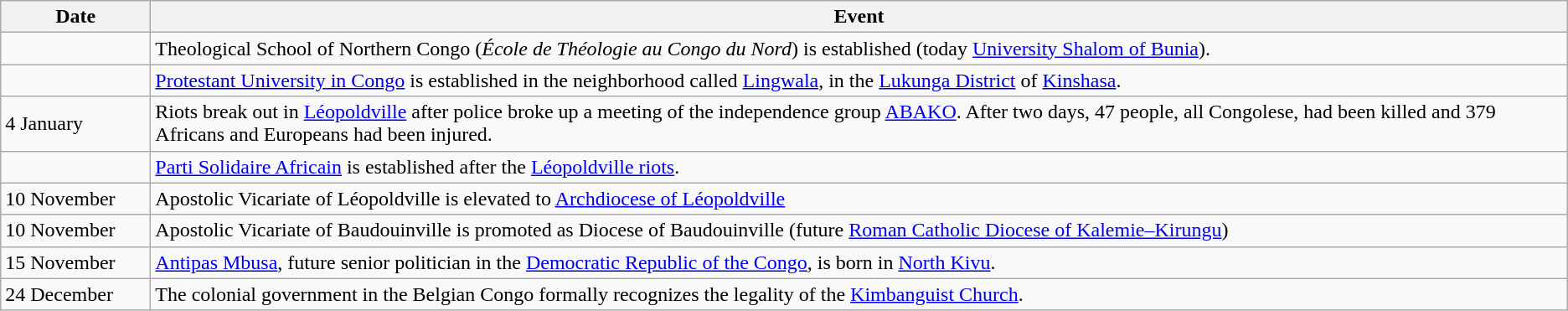<table class=wikitable>
<tr>
<th style="width:7em">Date</th>
<th>Event</th>
</tr>
<tr>
<td></td>
<td>Theological School of Northern Congo (<em>École de Théologie au Congo du Nord</em>) is established (today <a href='#'>University Shalom of Bunia</a>).</td>
</tr>
<tr>
<td></td>
<td><a href='#'>Protestant University in Congo</a> is established in the neighborhood called <a href='#'>Lingwala</a>, in the <a href='#'>Lukunga District</a> of <a href='#'>Kinshasa</a>.</td>
</tr>
<tr>
<td>4 January</td>
<td>Riots break out in <a href='#'>Léopoldville</a> after police broke up a meeting of the independence group <a href='#'>ABAKO</a>. After two days, 47 people, all Congolese, had been killed and 379 Africans and Europeans had been injured.</td>
</tr>
<tr>
<td></td>
<td><a href='#'>Parti Solidaire Africain</a> is established after the <a href='#'>Léopoldville riots</a>.</td>
</tr>
<tr>
<td>10 November</td>
<td>Apostolic Vicariate of Léopoldville is elevated to <a href='#'>Archdiocese of Léopoldville</a></td>
</tr>
<tr>
<td>10 November</td>
<td>Apostolic Vicariate of Baudouinville is promoted as Diocese of Baudouinville (future <a href='#'>Roman Catholic Diocese of Kalemie–Kirungu</a>)</td>
</tr>
<tr>
<td>15 November</td>
<td><a href='#'>Antipas Mbusa</a>, future senior politician in the <a href='#'>Democratic Republic of the Congo</a>, is born in <a href='#'>North Kivu</a>.</td>
</tr>
<tr>
<td>24 December</td>
<td>The colonial government in the Belgian Congo formally recognizes the legality of the <a href='#'>Kimbanguist Church</a>.</td>
</tr>
</table>
